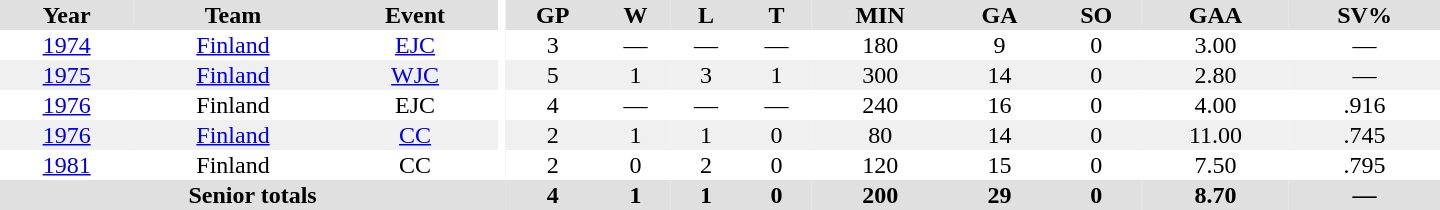<table border="0" cellpadding="1" cellspacing="0" ID="Table3" style="text-align:center; width:60em">
<tr ALIGN="center" bgcolor="#e0e0e0">
<th>Year</th>
<th>Team</th>
<th>Event</th>
<th rowspan="99" bgcolor="#ffffff"></th>
<th>GP</th>
<th>W</th>
<th>L</th>
<th>T</th>
<th>MIN</th>
<th>GA</th>
<th>SO</th>
<th>GAA</th>
<th>SV%</th>
</tr>
<tr>
<td><a href='#'>1974</a></td>
<td><a href='#'>Finland</a></td>
<td><a href='#'>EJC</a></td>
<td>3</td>
<td>—</td>
<td>—</td>
<td>—</td>
<td>180</td>
<td>9</td>
<td>0</td>
<td>3.00</td>
<td>—</td>
</tr>
<tr bgcolor="#f0f0f0">
<td><a href='#'>1975</a></td>
<td><a href='#'>Finland</a></td>
<td><a href='#'>WJC</a></td>
<td>5</td>
<td>1</td>
<td>3</td>
<td>1</td>
<td>300</td>
<td>14</td>
<td>0</td>
<td>2.80</td>
<td>—</td>
</tr>
<tr>
<td><a href='#'>1976</a></td>
<td>Finland</td>
<td>EJC</td>
<td>4</td>
<td>—</td>
<td>—</td>
<td>—</td>
<td>240</td>
<td>16</td>
<td>0</td>
<td>4.00</td>
<td>.916</td>
</tr>
<tr bgcolor="#f0f0f0">
<td><a href='#'>1976</a></td>
<td><a href='#'>Finland</a></td>
<td><a href='#'>CC</a></td>
<td>2</td>
<td>1</td>
<td>1</td>
<td>0</td>
<td>80</td>
<td>14</td>
<td>0</td>
<td>11.00</td>
<td>.745</td>
</tr>
<tr>
<td><a href='#'>1981</a></td>
<td>Finland</td>
<td>CC</td>
<td>2</td>
<td>0</td>
<td>2</td>
<td>0</td>
<td>120</td>
<td>15</td>
<td>0</td>
<td>7.50</td>
<td>.795</td>
</tr>
<tr bgcolor="#e0e0e0">
<th colspan=4>Senior totals</th>
<th>4</th>
<th>1</th>
<th>1</th>
<th>0</th>
<th>200</th>
<th>29</th>
<th>0</th>
<th>8.70</th>
<th>—</th>
</tr>
</table>
